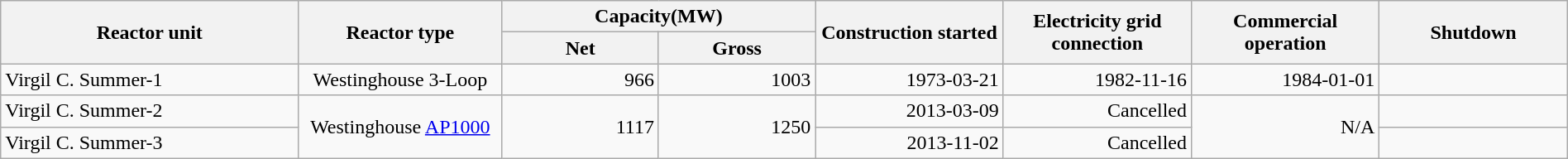<table class="wikitable" width="100%">
<tr>
<th rowspan="2" style="width: 19%;">Reactor unit</th>
<th rowspan="2" style="width: 13%;">Reactor type</th>
<th colspan="2" style="width: 20%;">Capacity(MW)</th>
<th rowspan="2" style="width: 12%;">Construction started</th>
<th rowspan="2" style="width: 12%;">Electricity grid connection</th>
<th rowspan="2" style="width: 12%;">Commercial operation</th>
<th rowspan="2" style="width: 12%;">Shutdown</th>
</tr>
<tr>
<th style="width: 10%;">Net</th>
<th style="width: 10%;">Gross</th>
</tr>
<tr>
<td>Virgil C. Summer-1</td>
<td align="center">Westinghouse 3-Loop</td>
<td align="right">966</td>
<td align="right">1003</td>
<td align="right">1973-03-21</td>
<td align="right">1982-11-16</td>
<td align="right">1984-01-01</td>
<td align="right"></td>
</tr>
<tr>
<td>Virgil C. Summer-2</td>
<td rowspan="2" align="center">Westinghouse <a href='#'>AP1000</a></td>
<td rowspan="2" align="right">1117</td>
<td rowspan="2" align="right">1250</td>
<td align="right">2013-03-09</td>
<td align="right">Cancelled </td>
<td rowspan="2" align="right">N/A</td>
<td align="right"></td>
</tr>
<tr>
<td>Virgil C. Summer-3</td>
<td align="right">2013-11-02</td>
<td align="right">Cancelled</td>
<td align="right"></td>
</tr>
</table>
